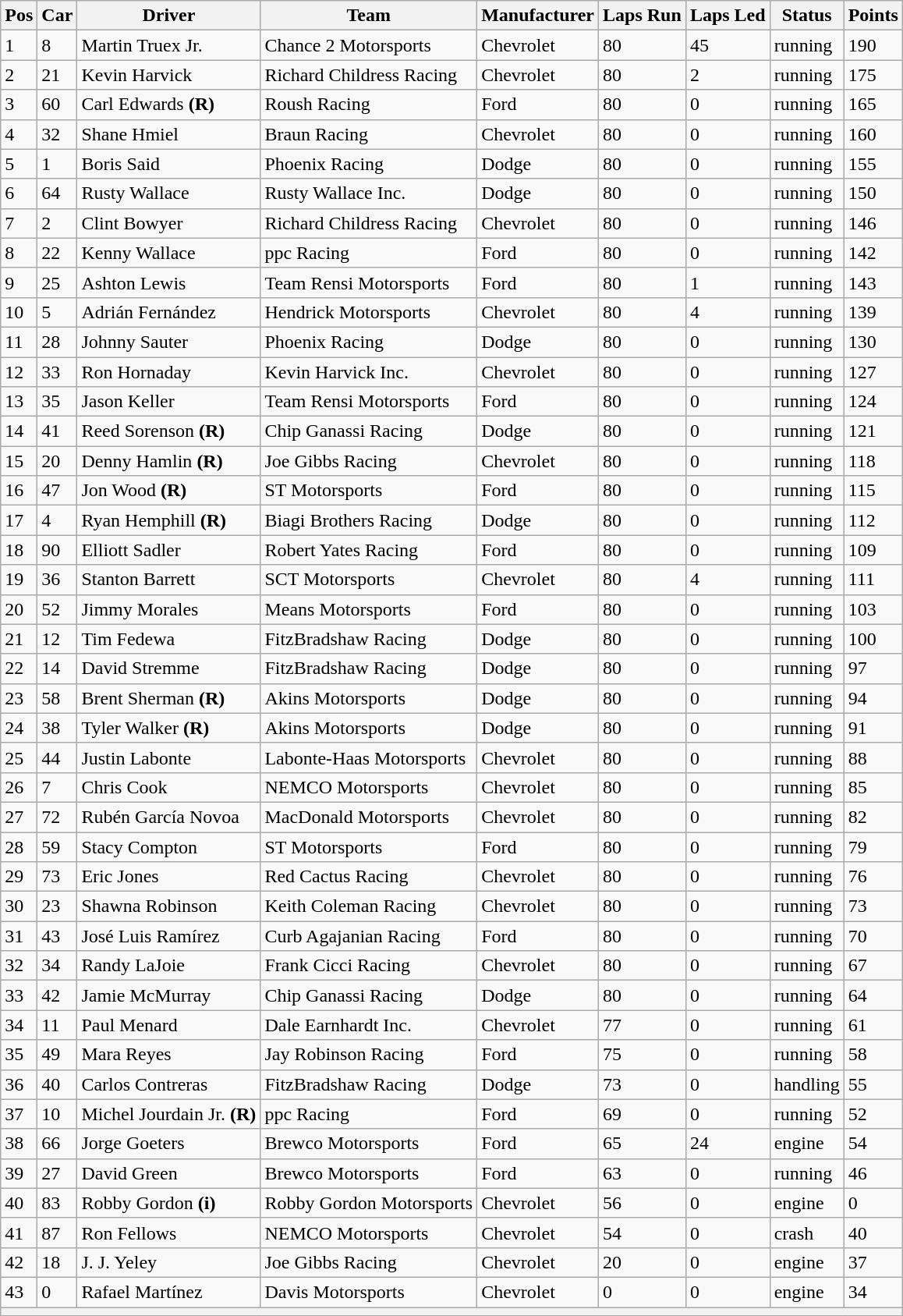<table class="sortable wikitable" border="1">
<tr>
<th>Pos</th>
<th>Car</th>
<th>Driver</th>
<th>Team</th>
<th>Manufacturer</th>
<th>Laps Run</th>
<th>Laps Led</th>
<th>Status</th>
<th>Points</th>
</tr>
<tr>
<td>1</td>
<td>8</td>
<td>Martin Truex Jr.</td>
<td>Chance 2 Motorsports</td>
<td>Chevrolet</td>
<td>80</td>
<td>45</td>
<td>running</td>
<td>190</td>
</tr>
<tr>
<td>2</td>
<td>21</td>
<td>Kevin Harvick</td>
<td>Richard Childress Racing</td>
<td>Chevrolet</td>
<td>80</td>
<td>2</td>
<td>running</td>
<td>175</td>
</tr>
<tr>
<td>3</td>
<td>60</td>
<td>Carl Edwards <strong>(R)</strong></td>
<td>Roush Racing</td>
<td>Ford</td>
<td>80</td>
<td>0</td>
<td>running</td>
<td>165</td>
</tr>
<tr>
<td>4</td>
<td>32</td>
<td>Shane Hmiel</td>
<td>Braun Racing</td>
<td>Chevrolet</td>
<td>80</td>
<td>0</td>
<td>running</td>
<td>160</td>
</tr>
<tr>
<td>5</td>
<td>1</td>
<td>Boris Said</td>
<td>Phoenix Racing</td>
<td>Dodge</td>
<td>80</td>
<td>0</td>
<td>running</td>
<td>155</td>
</tr>
<tr>
<td>6</td>
<td>64</td>
<td>Rusty Wallace</td>
<td>Rusty Wallace Inc.</td>
<td>Dodge</td>
<td>80</td>
<td>0</td>
<td>running</td>
<td>150</td>
</tr>
<tr>
<td>7</td>
<td>2</td>
<td>Clint Bowyer</td>
<td>Richard Childress Racing</td>
<td>Chevrolet</td>
<td>80</td>
<td>0</td>
<td>running</td>
<td>146</td>
</tr>
<tr>
<td>8</td>
<td>22</td>
<td>Kenny Wallace</td>
<td>ppc Racing</td>
<td>Ford</td>
<td>80</td>
<td>0</td>
<td>running</td>
<td>142</td>
</tr>
<tr>
<td>9</td>
<td>25</td>
<td>Ashton Lewis</td>
<td>Team Rensi Motorsports</td>
<td>Ford</td>
<td>80</td>
<td>1</td>
<td>running</td>
<td>143</td>
</tr>
<tr>
<td>10</td>
<td>5</td>
<td>Adrián Fernández</td>
<td>Hendrick Motorsports</td>
<td>Chevrolet</td>
<td>80</td>
<td>4</td>
<td>running</td>
<td>139</td>
</tr>
<tr>
<td>11</td>
<td>28</td>
<td>Johnny Sauter</td>
<td>Phoenix Racing</td>
<td>Dodge</td>
<td>80</td>
<td>0</td>
<td>running</td>
<td>130</td>
</tr>
<tr>
<td>12</td>
<td>33</td>
<td>Ron Hornaday</td>
<td>Kevin Harvick Inc.</td>
<td>Chevrolet</td>
<td>80</td>
<td>0</td>
<td>running</td>
<td>127</td>
</tr>
<tr>
<td>13</td>
<td>35</td>
<td>Jason Keller</td>
<td>Team Rensi Motorsports</td>
<td>Ford</td>
<td>80</td>
<td>0</td>
<td>running</td>
<td>124</td>
</tr>
<tr>
<td>14</td>
<td>41</td>
<td>Reed Sorenson <strong>(R)</strong></td>
<td>Chip Ganassi Racing</td>
<td>Dodge</td>
<td>80</td>
<td>0</td>
<td>running</td>
<td>121</td>
</tr>
<tr>
<td>15</td>
<td>20</td>
<td>Denny Hamlin <strong>(R)</strong></td>
<td>Joe Gibbs Racing</td>
<td>Chevrolet</td>
<td>80</td>
<td>0</td>
<td>running</td>
<td>118</td>
</tr>
<tr>
<td>16</td>
<td>47</td>
<td>Jon Wood <strong>(R)</strong></td>
<td>ST Motorsports</td>
<td>Ford</td>
<td>80</td>
<td>0</td>
<td>running</td>
<td>115</td>
</tr>
<tr>
<td>17</td>
<td>4</td>
<td>Ryan Hemphill <strong>(R)</strong></td>
<td>Biagi Brothers Racing</td>
<td>Dodge</td>
<td>80</td>
<td>0</td>
<td>running</td>
<td>112</td>
</tr>
<tr>
<td>18</td>
<td>90</td>
<td>Elliott Sadler</td>
<td>Robert Yates Racing</td>
<td>Ford</td>
<td>80</td>
<td>0</td>
<td>running</td>
<td>109</td>
</tr>
<tr>
<td>19</td>
<td>36</td>
<td>Stanton Barrett</td>
<td>SCT Motorsports</td>
<td>Chevrolet</td>
<td>80</td>
<td>4</td>
<td>running</td>
<td>111</td>
</tr>
<tr>
<td>20</td>
<td>52</td>
<td>Jimmy Morales</td>
<td>Means Motorsports</td>
<td>Ford</td>
<td>80</td>
<td>0</td>
<td>running</td>
<td>103</td>
</tr>
<tr>
<td>21</td>
<td>12</td>
<td>Tim Fedewa</td>
<td>FitzBradshaw Racing</td>
<td>Dodge</td>
<td>80</td>
<td>0</td>
<td>running</td>
<td>100</td>
</tr>
<tr>
<td>22</td>
<td>14</td>
<td>David Stremme</td>
<td>FitzBradshaw Racing</td>
<td>Dodge</td>
<td>80</td>
<td>0</td>
<td>running</td>
<td>97</td>
</tr>
<tr>
<td>23</td>
<td>58</td>
<td>Brent Sherman <strong>(R)</strong></td>
<td>Akins Motorsports</td>
<td>Dodge</td>
<td>80</td>
<td>0</td>
<td>running</td>
<td>94</td>
</tr>
<tr>
<td>24</td>
<td>38</td>
<td>Tyler Walker <strong>(R)</strong></td>
<td>Akins Motorsports</td>
<td>Dodge</td>
<td>80</td>
<td>0</td>
<td>running</td>
<td>91</td>
</tr>
<tr>
<td>25</td>
<td>44</td>
<td>Justin Labonte</td>
<td>Labonte-Haas Motorsports</td>
<td>Chevrolet</td>
<td>80</td>
<td>0</td>
<td>running</td>
<td>88</td>
</tr>
<tr>
<td>26</td>
<td>7</td>
<td>Chris Cook</td>
<td>NEMCO Motorsports</td>
<td>Chevrolet</td>
<td>80</td>
<td>0</td>
<td>running</td>
<td>85</td>
</tr>
<tr>
<td>27</td>
<td>72</td>
<td>Rubén García Novoa</td>
<td>MacDonald Motorsports</td>
<td>Chevrolet</td>
<td>80</td>
<td>0</td>
<td>running</td>
<td>82</td>
</tr>
<tr>
<td>28</td>
<td>59</td>
<td>Stacy Compton</td>
<td>ST Motorsports</td>
<td>Ford</td>
<td>80</td>
<td>0</td>
<td>running</td>
<td>79</td>
</tr>
<tr>
<td>29</td>
<td>73</td>
<td>Eric Jones</td>
<td>Red Cactus Racing</td>
<td>Chevrolet</td>
<td>80</td>
<td>0</td>
<td>running</td>
<td>76</td>
</tr>
<tr>
<td>30</td>
<td>23</td>
<td>Shawna Robinson</td>
<td>Keith Coleman Racing</td>
<td>Chevrolet</td>
<td>80</td>
<td>0</td>
<td>running</td>
<td>73</td>
</tr>
<tr>
<td>31</td>
<td>43</td>
<td>José Luis Ramírez</td>
<td>Curb Agajanian Racing</td>
<td>Ford</td>
<td>80</td>
<td>0</td>
<td>running</td>
<td>70</td>
</tr>
<tr>
<td>32</td>
<td>34</td>
<td>Randy LaJoie</td>
<td>Frank Cicci Racing</td>
<td>Chevrolet</td>
<td>80</td>
<td>0</td>
<td>running</td>
<td>67</td>
</tr>
<tr>
<td>33</td>
<td>42</td>
<td>Jamie McMurray</td>
<td>Chip Ganassi Racing</td>
<td>Dodge</td>
<td>80</td>
<td>0</td>
<td>running</td>
<td>64</td>
</tr>
<tr>
<td>34</td>
<td>11</td>
<td>Paul Menard</td>
<td>Dale Earnhardt Inc.</td>
<td>Chevrolet</td>
<td>77</td>
<td>0</td>
<td>running</td>
<td>61</td>
</tr>
<tr>
<td>35</td>
<td>49</td>
<td>Mara Reyes</td>
<td>Jay Robinson Racing</td>
<td>Ford</td>
<td>75</td>
<td>0</td>
<td>running</td>
<td>58</td>
</tr>
<tr>
<td>36</td>
<td>40</td>
<td>Carlos Contreras</td>
<td>FitzBradshaw Racing</td>
<td>Dodge</td>
<td>73</td>
<td>0</td>
<td>handling</td>
<td>55</td>
</tr>
<tr>
<td>37</td>
<td>10</td>
<td>Michel Jourdain Jr. <strong>(R)</strong></td>
<td>ppc Racing</td>
<td>Ford</td>
<td>69</td>
<td>0</td>
<td>running</td>
<td>52</td>
</tr>
<tr>
<td>38</td>
<td>66</td>
<td>Jorge Goeters</td>
<td>Brewco Motorsports</td>
<td>Ford</td>
<td>65</td>
<td>24</td>
<td>engine</td>
<td>54</td>
</tr>
<tr>
<td>39</td>
<td>27</td>
<td>David Green</td>
<td>Brewco Motorsports</td>
<td>Ford</td>
<td>63</td>
<td>0</td>
<td>running</td>
<td>46</td>
</tr>
<tr>
<td>40</td>
<td>83</td>
<td>Robby Gordon <strong>(i)</strong></td>
<td>Robby Gordon Motorsports</td>
<td>Chevrolet</td>
<td>56</td>
<td>0</td>
<td>engine</td>
<td>0</td>
</tr>
<tr>
<td>41</td>
<td>87</td>
<td>Ron Fellows</td>
<td>NEMCO Motorsports</td>
<td>Chevrolet</td>
<td>54</td>
<td>0</td>
<td>crash</td>
<td>40</td>
</tr>
<tr>
<td>42</td>
<td>18</td>
<td>J. J. Yeley</td>
<td>Joe Gibbs Racing</td>
<td>Chevrolet</td>
<td>20</td>
<td>0</td>
<td>engine</td>
<td>37</td>
</tr>
<tr>
<td>43</td>
<td>0</td>
<td>Rafael Martínez</td>
<td>Davis Motorsports</td>
<td>Chevrolet</td>
<td>0</td>
<td>0</td>
<td>engine</td>
<td>34</td>
</tr>
<tr>
<th colspan="9"></th>
</tr>
</table>
